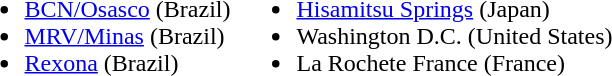<table>
<tr>
<td><br><ul><li><a href='#'>BCN/Osasco</a> (Brazil)</li><li><a href='#'>MRV/Minas</a> (Brazil)</li><li><a href='#'>Rexona</a> (Brazil)</li></ul></td>
<td><br><ul><li><a href='#'>Hisamitsu Springs</a> (Japan)</li><li>Washington D.C. (United States)</li><li>La Rochete France (France)</li></ul></td>
</tr>
</table>
